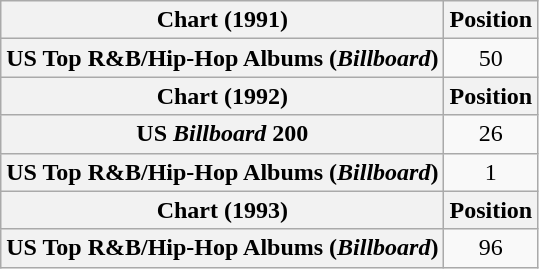<table class="wikitable plainrowheaders" style="text-align:center">
<tr>
<th scope="col">Chart (1991)</th>
<th scope="col">Position</th>
</tr>
<tr>
<th scope="row">US Top R&B/Hip-Hop Albums (<em>Billboard</em>)</th>
<td>50</td>
</tr>
<tr>
<th scope="col">Chart (1992)</th>
<th scope="col">Position</th>
</tr>
<tr>
<th scope="row">US <em>Billboard</em> 200</th>
<td>26</td>
</tr>
<tr>
<th scope="row">US Top R&B/Hip-Hop Albums (<em>Billboard</em>)</th>
<td>1</td>
</tr>
<tr>
<th scope="col">Chart (1993)</th>
<th scope="col">Position</th>
</tr>
<tr>
<th scope="row">US Top R&B/Hip-Hop Albums (<em>Billboard</em>)</th>
<td>96</td>
</tr>
</table>
